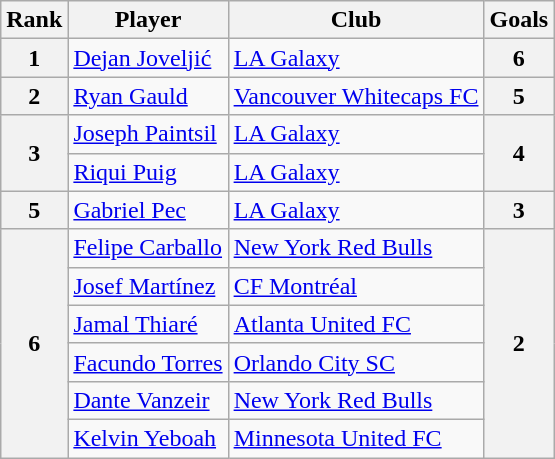<table class="wikitable" style="text-align:left">
<tr>
<th>Rank</th>
<th>Player</th>
<th>Club</th>
<th>Goals</th>
</tr>
<tr>
<th>1</th>
<td> <a href='#'>Dejan Joveljić</a></td>
<td><a href='#'>LA Galaxy</a></td>
<th>6</th>
</tr>
<tr>
<th>2</th>
<td> <a href='#'>Ryan Gauld</a></td>
<td><a href='#'>Vancouver Whitecaps FC</a></td>
<th>5</th>
</tr>
<tr>
<th rowspan=2>3</th>
<td> <a href='#'>Joseph Paintsil</a></td>
<td><a href='#'>LA Galaxy</a></td>
<th rowspan=2>4</th>
</tr>
<tr>
<td> <a href='#'>Riqui Puig</a></td>
<td><a href='#'>LA Galaxy</a></td>
</tr>
<tr>
<th>5</th>
<td> <a href='#'>Gabriel Pec</a></td>
<td><a href='#'>LA Galaxy</a></td>
<th>3</th>
</tr>
<tr>
<th rowspan=6>6</th>
<td> <a href='#'>Felipe Carballo</a></td>
<td><a href='#'>New York Red Bulls</a></td>
<th rowspan=6>2</th>
</tr>
<tr>
<td> <a href='#'>Josef Martínez</a></td>
<td><a href='#'>CF Montréal</a></td>
</tr>
<tr>
<td> <a href='#'>Jamal Thiaré</a></td>
<td><a href='#'>Atlanta United FC</a></td>
</tr>
<tr>
<td> <a href='#'>Facundo Torres</a></td>
<td><a href='#'>Orlando City SC</a></td>
</tr>
<tr>
<td> <a href='#'>Dante Vanzeir</a></td>
<td><a href='#'>New York Red Bulls</a></td>
</tr>
<tr>
<td> <a href='#'>Kelvin Yeboah</a></td>
<td><a href='#'>Minnesota United FC</a></td>
</tr>
</table>
